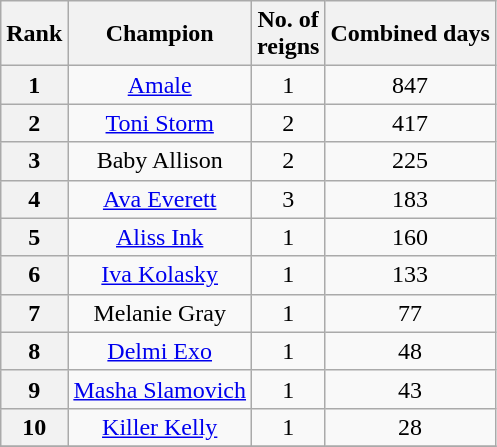<table class="wikitable sortable" style="text-align: center">
<tr>
<th>Rank</th>
<th>Champion</th>
<th>No. of<br>reigns</th>
<th>Combined days</th>
</tr>
<tr>
<th>1</th>
<td><a href='#'>Amale</a></td>
<td>1</td>
<td>847</td>
</tr>
<tr>
<th>2</th>
<td><a href='#'>Toni Storm</a></td>
<td>2</td>
<td>417</td>
</tr>
<tr>
<th>3</th>
<td>Baby Allison</td>
<td>2</td>
<td>225</td>
</tr>
<tr>
<th>4</th>
<td><a href='#'>Ava Everett</a></td>
<td>3</td>
<td>183</td>
</tr>
<tr>
<th>5</th>
<td><a href='#'>Aliss Ink</a></td>
<td>1</td>
<td>160</td>
</tr>
<tr>
<th>6</th>
<td><a href='#'>Iva Kolasky</a></td>
<td>1</td>
<td>133</td>
</tr>
<tr>
<th>7</th>
<td>Melanie Gray</td>
<td>1</td>
<td>77</td>
</tr>
<tr>
<th>8</th>
<td><a href='#'>Delmi Exo</a></td>
<td>1</td>
<td>48</td>
</tr>
<tr>
<th>9</th>
<td><a href='#'>Masha Slamovich</a></td>
<td>1</td>
<td>43</td>
</tr>
<tr>
<th>10</th>
<td><a href='#'>Killer Kelly</a></td>
<td>1</td>
<td>28</td>
</tr>
<tr>
</tr>
</table>
